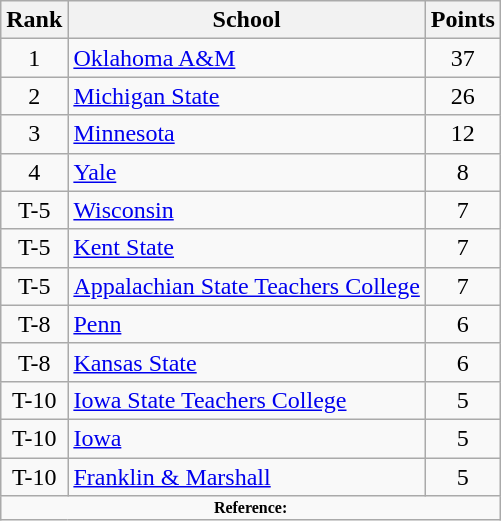<table class="wikitable" style="text-align:center">
<tr>
<th>Rank</th>
<th>School</th>
<th>Points</th>
</tr>
<tr>
<td>1</td>
<td align=left><a href='#'>Oklahoma A&M</a></td>
<td>37</td>
</tr>
<tr>
<td>2</td>
<td align=left><a href='#'>Michigan State</a></td>
<td>26</td>
</tr>
<tr>
<td>3</td>
<td align=left><a href='#'>Minnesota</a></td>
<td>12</td>
</tr>
<tr>
<td>4</td>
<td align=left><a href='#'>Yale</a></td>
<td>8</td>
</tr>
<tr>
<td>T-5</td>
<td align=left><a href='#'>Wisconsin</a></td>
<td>7</td>
</tr>
<tr>
<td>T-5</td>
<td align=left><a href='#'>Kent State</a></td>
<td>7</td>
</tr>
<tr>
<td>T-5</td>
<td align=left><a href='#'>Appalachian State Teachers College</a></td>
<td>7</td>
</tr>
<tr>
<td>T-8</td>
<td align=left><a href='#'>Penn</a></td>
<td>6</td>
</tr>
<tr>
<td>T-8</td>
<td align=left><a href='#'>Kansas State</a></td>
<td>6</td>
</tr>
<tr>
<td>T-10</td>
<td align=left><a href='#'>Iowa State Teachers College</a></td>
<td>5</td>
</tr>
<tr>
<td>T-10</td>
<td align=left><a href='#'>Iowa</a></td>
<td>5</td>
</tr>
<tr>
<td>T-10</td>
<td align=left><a href='#'>Franklin & Marshall</a></td>
<td>5</td>
</tr>
<tr>
<td colspan="3"  style="font-size:8pt; text-align:center;"><strong>Reference:</strong></td>
</tr>
</table>
